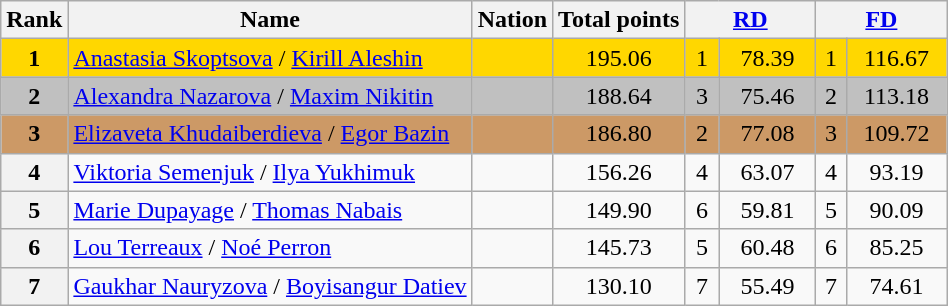<table class="wikitable sortable">
<tr>
<th>Rank</th>
<th>Name</th>
<th>Nation</th>
<th>Total points</th>
<th colspan="2" width="80px"><a href='#'>RD</a></th>
<th colspan="2" width="80px"><a href='#'>FD</a></th>
</tr>
<tr bgcolor="gold">
<td align="center"><strong>1</strong></td>
<td><a href='#'>Anastasia Skoptsova</a> / <a href='#'>Kirill Aleshin</a></td>
<td></td>
<td align="center">195.06</td>
<td align="center">1</td>
<td align="center">78.39</td>
<td align="center">1</td>
<td align="center">116.67</td>
</tr>
<tr bgcolor="silver">
<td align="center"><strong>2</strong></td>
<td><a href='#'>Alexandra Nazarova</a> / <a href='#'>Maxim Nikitin</a></td>
<td></td>
<td align="center">188.64</td>
<td align="center">3</td>
<td align="center">75.46</td>
<td align="center">2</td>
<td align="center">113.18</td>
</tr>
<tr bgcolor="cc9966">
<td align="center"><strong>3</strong></td>
<td><a href='#'>Elizaveta Khudaiberdieva</a> / <a href='#'>Egor Bazin</a></td>
<td></td>
<td align="center">186.80</td>
<td align="center">2</td>
<td align="center">77.08</td>
<td align="center">3</td>
<td align="center">109.72</td>
</tr>
<tr>
<th>4</th>
<td><a href='#'>Viktoria Semenjuk</a> / <a href='#'>Ilya Yukhimuk</a></td>
<td></td>
<td align="center">156.26</td>
<td align="center">4</td>
<td align="center">63.07</td>
<td align="center">4</td>
<td align="center">93.19</td>
</tr>
<tr>
<th>5</th>
<td><a href='#'>Marie Dupayage</a> / <a href='#'>Thomas Nabais</a></td>
<td></td>
<td align="center">149.90</td>
<td align="center">6</td>
<td align="center">59.81</td>
<td align="center">5</td>
<td align="center">90.09</td>
</tr>
<tr>
<th>6</th>
<td><a href='#'>Lou Terreaux</a> / <a href='#'>Noé Perron</a></td>
<td></td>
<td align="center">145.73</td>
<td align="center">5</td>
<td align="center">60.48</td>
<td align="center">6</td>
<td align="center">85.25</td>
</tr>
<tr>
<th>7</th>
<td><a href='#'>Gaukhar Nauryzova</a> / <a href='#'>Boyisangur Datiev</a></td>
<td></td>
<td align="center">130.10</td>
<td align="center">7</td>
<td align="center">55.49</td>
<td align="center">7</td>
<td align="center">74.61</td>
</tr>
</table>
